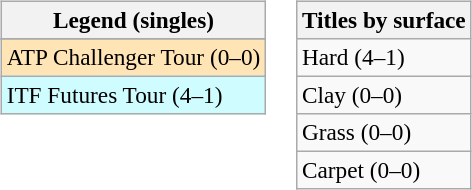<table>
<tr valign=top>
<td><br><table class=wikitable style=font-size:97%>
<tr>
<th>Legend (singles)</th>
</tr>
<tr bgcolor=e5d1cb>
</tr>
<tr bgcolor=moccasin>
<td>ATP Challenger Tour (0–0)</td>
</tr>
<tr bgcolor=cffcff>
<td>ITF Futures Tour (4–1)</td>
</tr>
</table>
</td>
<td><br><table class=wikitable style=font-size:97%>
<tr>
<th>Titles by surface</th>
</tr>
<tr>
<td>Hard (4–1)</td>
</tr>
<tr>
<td>Clay (0–0)</td>
</tr>
<tr>
<td>Grass (0–0)</td>
</tr>
<tr>
<td>Carpet (0–0)</td>
</tr>
</table>
</td>
</tr>
</table>
